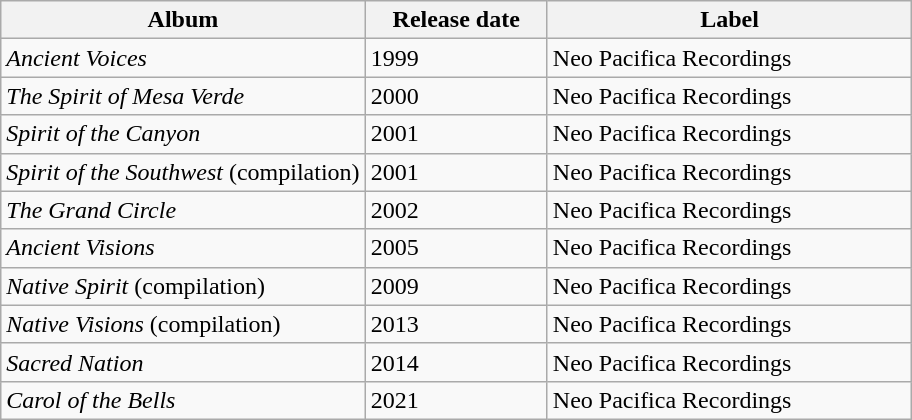<table class="wikitable">
<tr>
<th width="40%">Album</th>
<th width="20%">Release date</th>
<th width="40%">Label</th>
</tr>
<tr>
<td><em>Ancient Voices</em></td>
<td>1999</td>
<td>Neo Pacifica Recordings</td>
</tr>
<tr>
<td><em>The Spirit of Mesa Verde</em></td>
<td>2000</td>
<td>Neo Pacifica Recordings</td>
</tr>
<tr>
<td><em>Spirit of the Canyon</em></td>
<td>2001</td>
<td>Neo Pacifica Recordings</td>
</tr>
<tr>
<td><em>Spirit of the Southwest</em> (compilation)</td>
<td>2001</td>
<td>Neo Pacifica Recordings</td>
</tr>
<tr>
<td><em>The Grand Circle</em></td>
<td>2002</td>
<td>Neo Pacifica Recordings</td>
</tr>
<tr>
<td><em>Ancient Visions</em></td>
<td>2005</td>
<td>Neo Pacifica Recordings</td>
</tr>
<tr>
<td><em>Native Spirit</em> (compilation)</td>
<td>2009</td>
<td>Neo Pacifica Recordings</td>
</tr>
<tr>
<td><em>Native Visions</em> (compilation)</td>
<td>2013</td>
<td>Neo Pacifica Recordings</td>
</tr>
<tr>
<td><em>Sacred Nation</em></td>
<td>2014</td>
<td>Neo Pacifica Recordings</td>
</tr>
<tr>
<td><em>Carol of the Bells</em></td>
<td>2021</td>
<td>Neo Pacifica Recordings</td>
</tr>
</table>
